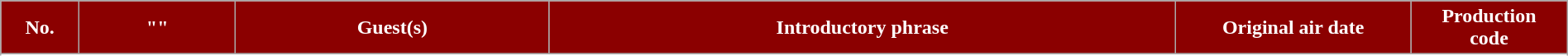<table class="wikitable plainrowheaders" style="width:100%; margin:auto;">
<tr>
<th style="background-color: #8B0000; color:#ffffff" width=5%><abbr>No.</abbr></th>
<th style="background-color: #8B0000; color:#ffffff" width=10%>"<a href='#'></a>"</th>
<th style="background-color: #8B0000; color:#ffffff" width=20%>Guest(s)</th>
<th style="background-color: #8B0000; color:#ffffff" width=40%>Introductory phrase</th>
<th style="background-color: #8B0000; color:#ffffff" width=15%>Original air date</th>
<th style="background-color: #8B0000; color:#ffffff" width=10%>Production <br> code</th>
</tr>
<tr>
</tr>
<tr>
</tr>
<tr>
</tr>
<tr>
</tr>
<tr>
</tr>
<tr>
</tr>
<tr>
</tr>
<tr>
</tr>
<tr>
</tr>
<tr>
</tr>
<tr>
</tr>
</table>
